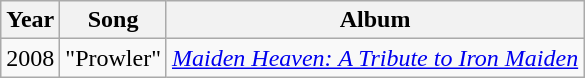<table class="wikitable">
<tr>
<th>Year</th>
<th>Song</th>
<th>Album</th>
</tr>
<tr>
<td align="center">2008</td>
<td>"Prowler"</td>
<td><em><a href='#'>Maiden Heaven: A Tribute to Iron Maiden</a></em></td>
</tr>
</table>
